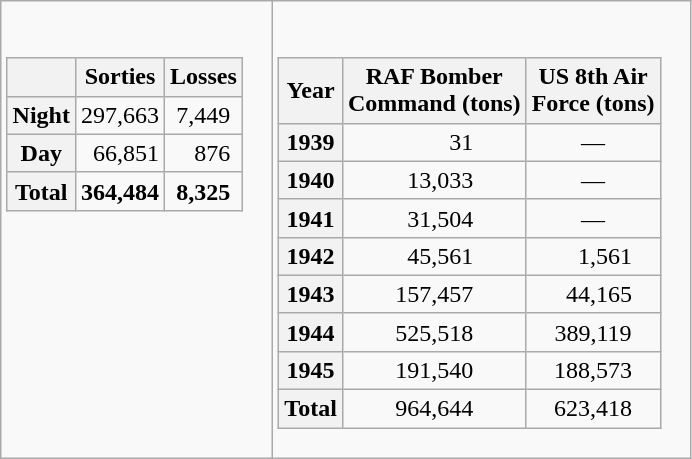<table class="wikitable">
<tr>
<td style="text-align:center; vertical-align:top;"><br><table class="wikitable" style="text-align: center;">
<tr>
<th></th>
<th>Sorties</th>
<th>Losses</th>
</tr>
<tr>
<th>Night</th>
<td>297,663</td>
<td>7,449</td>
</tr>
<tr>
<th>Day</th>
<td>  66,851</td>
<td>   876</td>
</tr>
<tr>
<th><strong>Total</strong></th>
<td><strong>364,484</strong></td>
<td><strong>8,325</strong></td>
</tr>
</table>
</td>
<td style="text-align:center; vertical-align:top;"><br><table class="wikitable" style="text-align: center;">
<tr>
<th>Year</th>
<th>RAF Bomber<br>Command (tons)</th>
<th>US 8th Air<br>Force (tons)</th>
</tr>
<tr>
<th>1939</th>
<td>         31</td>
<td>—</td>
</tr>
<tr>
<th>1940</th>
<td>  13,033</td>
<td>—</td>
</tr>
<tr>
<th>1941</th>
<td>  31,504</td>
<td>—</td>
</tr>
<tr>
<th>1942</th>
<td>  45,561</td>
<td>    1,561</td>
</tr>
<tr>
<th>1943</th>
<td>157,457</td>
<td>  44,165</td>
</tr>
<tr>
<th>1944</th>
<td>525,518</td>
<td>389,119</td>
</tr>
<tr>
<th>1945</th>
<td>191,540</td>
<td>188,573</td>
</tr>
<tr>
<th>Total</th>
<td>964,644</td>
<td>623,418</td>
</tr>
</table>
</td>
</tr>
</table>
